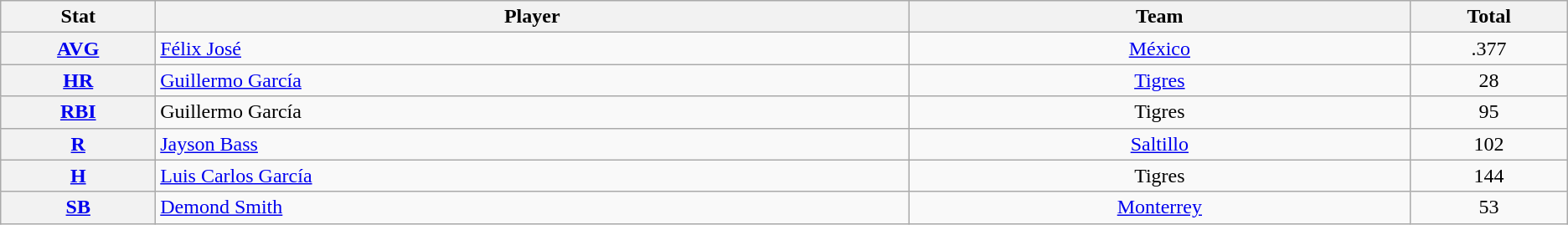<table class="wikitable" style="text-align:center;">
<tr>
<th scope="col" width="3%">Stat</th>
<th scope="col" width="15%">Player</th>
<th scope="col" width="10%">Team</th>
<th scope="col" width="3%">Total</th>
</tr>
<tr>
<th scope="row" style="text-align:center;"><a href='#'>AVG</a></th>
<td align=left> <a href='#'>Félix José</a></td>
<td><a href='#'>México</a></td>
<td>.377</td>
</tr>
<tr>
<th scope="row" style="text-align:center;"><a href='#'>HR</a></th>
<td align=left> <a href='#'>Guillermo García</a></td>
<td><a href='#'>Tigres</a></td>
<td>28</td>
</tr>
<tr>
<th scope="row" style="text-align:center;"><a href='#'>RBI</a></th>
<td align=left> Guillermo García</td>
<td>Tigres</td>
<td>95</td>
</tr>
<tr>
<th scope="row" style="text-align:center;"><a href='#'>R</a></th>
<td align=left> <a href='#'>Jayson Bass</a></td>
<td><a href='#'>Saltillo</a></td>
<td>102</td>
</tr>
<tr>
<th scope="row" style="text-align:center;"><a href='#'>H</a></th>
<td align=left> <a href='#'>Luis Carlos García</a></td>
<td>Tigres</td>
<td>144</td>
</tr>
<tr>
<th scope="row" style="text-align:center;"><a href='#'>SB</a></th>
<td align=left> <a href='#'>Demond Smith</a></td>
<td><a href='#'>Monterrey</a></td>
<td>53</td>
</tr>
</table>
